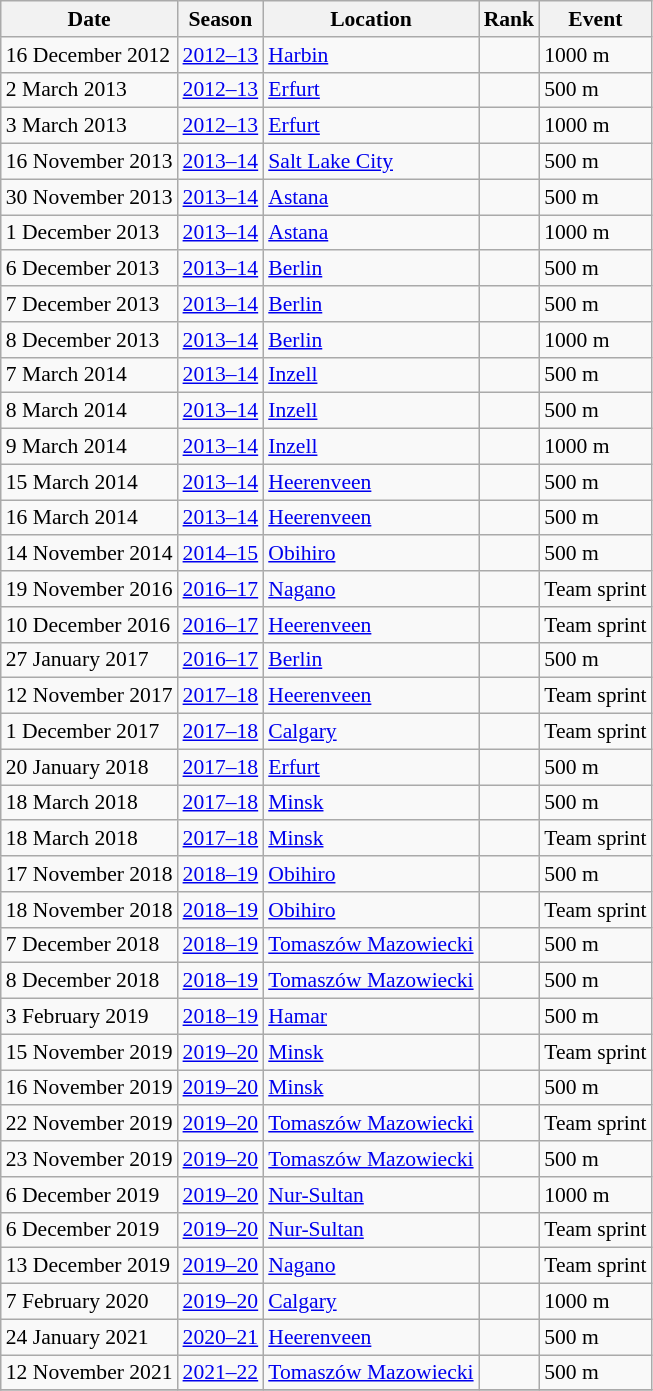<table class="wikitable sortable" style="font-size:90%" style="text-align:center">
<tr>
<th>Date</th>
<th>Season</th>
<th>Location</th>
<th>Rank</th>
<th>Event</th>
</tr>
<tr>
<td>16 December 2012</td>
<td><a href='#'>2012–13</a></td>
<td><a href='#'>Harbin</a></td>
<td></td>
<td>1000 m</td>
</tr>
<tr>
<td>2 March 2013</td>
<td><a href='#'>2012–13</a></td>
<td><a href='#'>Erfurt</a></td>
<td></td>
<td>500 m</td>
</tr>
<tr>
<td>3 March 2013</td>
<td><a href='#'>2012–13</a></td>
<td><a href='#'>Erfurt</a></td>
<td></td>
<td>1000 m</td>
</tr>
<tr>
<td>16 November 2013</td>
<td><a href='#'>2013–14</a></td>
<td><a href='#'>Salt Lake City</a></td>
<td></td>
<td>500 m</td>
</tr>
<tr>
<td>30 November 2013</td>
<td><a href='#'>2013–14</a></td>
<td><a href='#'>Astana</a></td>
<td></td>
<td>500 m</td>
</tr>
<tr>
<td>1 December 2013</td>
<td><a href='#'>2013–14</a></td>
<td><a href='#'>Astana</a></td>
<td></td>
<td>1000 m</td>
</tr>
<tr>
<td>6 December 2013</td>
<td><a href='#'>2013–14</a></td>
<td><a href='#'>Berlin</a></td>
<td></td>
<td>500 m</td>
</tr>
<tr>
<td>7 December 2013</td>
<td><a href='#'>2013–14</a></td>
<td><a href='#'>Berlin</a></td>
<td></td>
<td>500 m</td>
</tr>
<tr>
<td>8 December 2013</td>
<td><a href='#'>2013–14</a></td>
<td><a href='#'>Berlin</a></td>
<td></td>
<td>1000 m</td>
</tr>
<tr>
<td>7 March 2014</td>
<td><a href='#'>2013–14</a></td>
<td><a href='#'>Inzell</a></td>
<td></td>
<td>500 m</td>
</tr>
<tr>
<td>8 March 2014</td>
<td><a href='#'>2013–14</a></td>
<td><a href='#'>Inzell</a></td>
<td></td>
<td>500 m</td>
</tr>
<tr>
<td>9 March 2014</td>
<td><a href='#'>2013–14</a></td>
<td><a href='#'>Inzell</a></td>
<td></td>
<td>1000 m</td>
</tr>
<tr>
<td>15 March 2014</td>
<td><a href='#'>2013–14</a></td>
<td><a href='#'>Heerenveen</a></td>
<td></td>
<td>500 m</td>
</tr>
<tr>
<td>16 March 2014</td>
<td><a href='#'>2013–14</a></td>
<td><a href='#'>Heerenveen</a></td>
<td></td>
<td>500 m</td>
</tr>
<tr>
<td>14 November 2014</td>
<td><a href='#'>2014–15</a></td>
<td><a href='#'>Obihiro</a></td>
<td></td>
<td>500 m</td>
</tr>
<tr>
<td>19 November 2016</td>
<td><a href='#'>2016–17</a></td>
<td><a href='#'>Nagano</a></td>
<td></td>
<td>Team sprint</td>
</tr>
<tr>
<td>10 December 2016</td>
<td><a href='#'>2016–17</a></td>
<td><a href='#'>Heerenveen</a></td>
<td></td>
<td>Team sprint</td>
</tr>
<tr>
<td>27 January 2017</td>
<td><a href='#'>2016–17</a></td>
<td><a href='#'>Berlin</a></td>
<td></td>
<td>500 m</td>
</tr>
<tr>
<td>12 November 2017</td>
<td><a href='#'>2017–18</a></td>
<td><a href='#'>Heerenveen</a></td>
<td></td>
<td>Team sprint</td>
</tr>
<tr>
<td>1 December 2017</td>
<td><a href='#'>2017–18</a></td>
<td><a href='#'>Calgary</a></td>
<td></td>
<td>Team sprint</td>
</tr>
<tr>
<td>20 January 2018</td>
<td><a href='#'>2017–18</a></td>
<td><a href='#'>Erfurt</a></td>
<td></td>
<td>500 m</td>
</tr>
<tr>
<td>18 March 2018</td>
<td><a href='#'>2017–18</a></td>
<td><a href='#'>Minsk</a></td>
<td></td>
<td>500 m</td>
</tr>
<tr>
<td>18 March 2018</td>
<td><a href='#'>2017–18</a></td>
<td><a href='#'>Minsk</a></td>
<td></td>
<td>Team sprint</td>
</tr>
<tr>
<td>17 November 2018</td>
<td><a href='#'>2018–19</a></td>
<td><a href='#'>Obihiro</a></td>
<td></td>
<td>500 m</td>
</tr>
<tr>
<td>18 November 2018</td>
<td><a href='#'>2018–19</a></td>
<td><a href='#'>Obihiro</a></td>
<td></td>
<td>Team sprint</td>
</tr>
<tr>
<td>7 December 2018</td>
<td><a href='#'>2018–19</a></td>
<td><a href='#'>Tomaszów Mazowiecki</a></td>
<td></td>
<td>500 m</td>
</tr>
<tr>
<td>8 December 2018</td>
<td><a href='#'>2018–19</a></td>
<td><a href='#'>Tomaszów Mazowiecki</a></td>
<td></td>
<td>500 m</td>
</tr>
<tr>
<td>3 February 2019</td>
<td><a href='#'>2018–19</a></td>
<td><a href='#'>Hamar</a></td>
<td></td>
<td>500 m</td>
</tr>
<tr>
<td>15 November 2019</td>
<td><a href='#'>2019–20</a></td>
<td><a href='#'>Minsk</a></td>
<td></td>
<td>Team sprint</td>
</tr>
<tr>
<td>16 November 2019</td>
<td><a href='#'>2019–20</a></td>
<td><a href='#'>Minsk</a></td>
<td></td>
<td>500 m</td>
</tr>
<tr>
<td>22 November 2019</td>
<td><a href='#'>2019–20</a></td>
<td><a href='#'>Tomaszów Mazowiecki</a></td>
<td></td>
<td>Team sprint</td>
</tr>
<tr>
<td>23 November 2019</td>
<td><a href='#'>2019–20</a></td>
<td><a href='#'>Tomaszów Mazowiecki</a></td>
<td></td>
<td>500 m</td>
</tr>
<tr>
<td>6 December 2019</td>
<td><a href='#'>2019–20</a></td>
<td><a href='#'>Nur-Sultan</a></td>
<td></td>
<td>1000 m</td>
</tr>
<tr>
<td>6 December 2019</td>
<td><a href='#'>2019–20</a></td>
<td><a href='#'>Nur-Sultan</a></td>
<td></td>
<td>Team sprint</td>
</tr>
<tr>
<td>13 December 2019</td>
<td><a href='#'>2019–20</a></td>
<td><a href='#'>Nagano</a></td>
<td></td>
<td>Team sprint</td>
</tr>
<tr>
<td>7 February 2020</td>
<td><a href='#'>2019–20</a></td>
<td><a href='#'>Calgary</a></td>
<td></td>
<td>1000 m</td>
</tr>
<tr>
<td>24 January 2021</td>
<td><a href='#'>2020–21</a></td>
<td><a href='#'>Heerenveen</a></td>
<td></td>
<td>500 m</td>
</tr>
<tr>
<td>12 November 2021</td>
<td><a href='#'>2021–22</a></td>
<td><a href='#'>Tomaszów Mazowiecki</a></td>
<td></td>
<td>500 m</td>
</tr>
<tr>
</tr>
</table>
